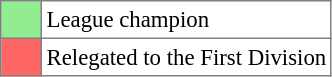<table bgcolor="#f7f8ff" cellpadding="3" cellspacing="0" border="1" style="font-size: 95%; border: gray solid 1px; border-collapse: collapse;text-align:center;">
<tr>
<td style="background:#90EE90;" width="20"></td>
<td bgcolor="#ffffff" align="left">League champion</td>
</tr>
<tr>
<td style="background: #FF6666" width="20"></td>
<td bgcolor="#ffffff" align="left">Relegated to the First Division</td>
</tr>
</table>
